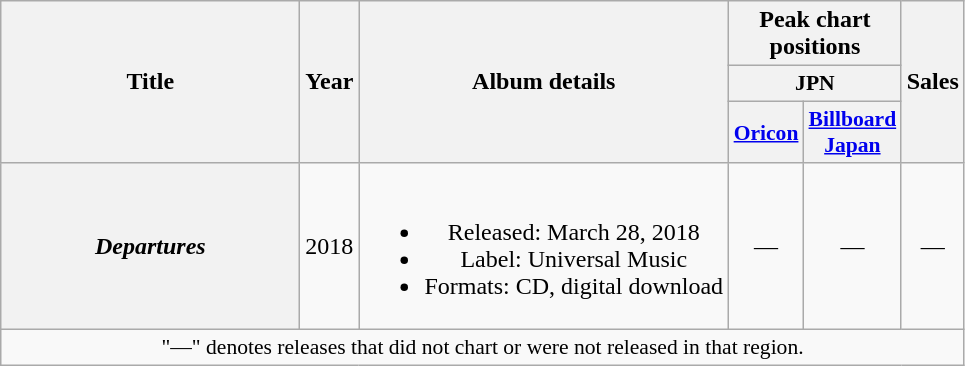<table class="wikitable plainrowheaders" style="text-align:center;">
<tr>
<th scope="col" rowspan="3" style="width:12em;">Title</th>
<th scope="col" rowspan="3">Year</th>
<th scope="col" rowspan="3">Album details</th>
<th scope="col" colspan="2">Peak chart positions</th>
<th scope="col" rowspan="3">Sales</th>
</tr>
<tr>
<th scope="col" style="width:3em;font-size:90%;" colspan="2">JPN</th>
</tr>
<tr>
<th scope="col" style="width:3em;font-size:90%;"><a href='#'>Oricon</a></th>
<th scope="col" style="width:3em;font-size:90%;"><a href='#'>Billboard Japan</a></th>
</tr>
<tr>
<th scope="row"><em>Departures</em></th>
<td>2018</td>
<td><br><ul><li>Released: March 28, 2018</li><li>Label: Universal Music</li><li>Formats: CD, digital download</li></ul></td>
<td>—</td>
<td>—</td>
<td>—</td>
</tr>
<tr>
<td colspan="6" style="font-size:90%;">"—" denotes releases that did not chart or were not released in that region.</td>
</tr>
</table>
